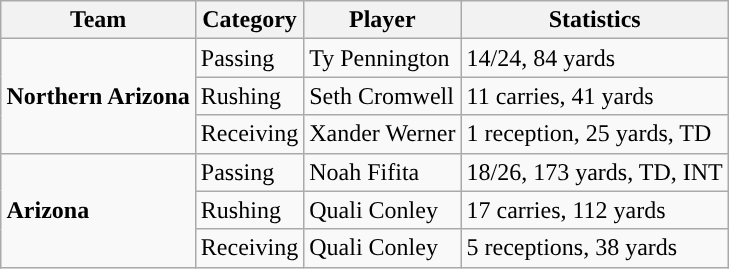<table class="wikitable" style="float: right;">
<tr>
<th>Team</th>
<th>Category</th>
<th>Player</th>
<th>Statistics</th>
</tr>
<tr>
<td rowspan=3><strong>Northern Arizona</strong></td>
<td>Passing</td>
<td>Ty Pennington</td>
<td>14/24, 84 yards</td>
</tr>
<tr>
<td>Rushing</td>
<td>Seth Cromwell</td>
<td>11 carries, 41 yards</td>
</tr>
<tr>
<td>Receiving</td>
<td>Xander Werner</td>
<td>1 reception, 25 yards, TD</td>
</tr>
<tr>
<td rowspan=3><strong>Arizona</strong></td>
<td>Passing</td>
<td>Noah Fifita</td>
<td>18/26, 173 yards, TD, INT</td>
</tr>
<tr>
<td>Rushing</td>
<td>Quali Conley</td>
<td>17 carries, 112 yards</td>
</tr>
<tr>
<td>Receiving</td>
<td>Quali Conley</td>
<td>5 receptions, 38 yards</td>
</tr>
</table>
